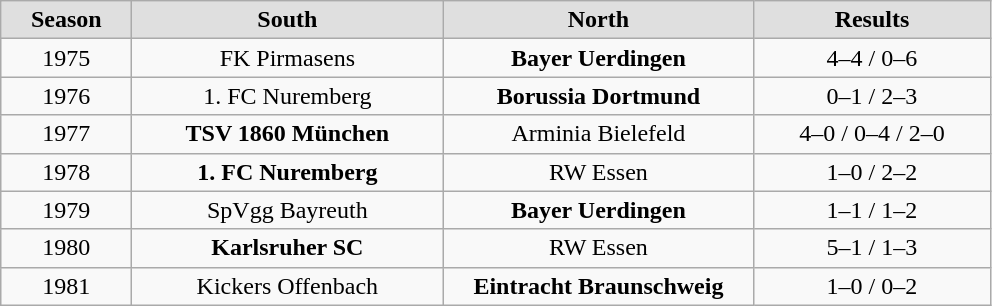<table class="wikitable">
<tr align="center" bgcolor="#dfdfdf">
<td width="80"><strong>Season</strong></td>
<td width="200"><strong>South</strong></td>
<td width="200"><strong>North</strong></td>
<td width="150"><strong>Results</strong></td>
</tr>
<tr align="center">
<td>1975</td>
<td>FK Pirmasens</td>
<td><strong>Bayer Uerdingen</strong></td>
<td>4–4 / 0–6</td>
</tr>
<tr align="center">
<td>1976</td>
<td>1. FC Nuremberg</td>
<td><strong>Borussia Dortmund</strong></td>
<td>0–1 / 2–3</td>
</tr>
<tr align="center">
<td>1977</td>
<td><strong>TSV 1860 München</strong></td>
<td>Arminia Bielefeld</td>
<td>4–0 / 0–4 / 2–0</td>
</tr>
<tr align="center">
<td>1978</td>
<td><strong>1. FC Nuremberg</strong></td>
<td>RW Essen</td>
<td>1–0 / 2–2</td>
</tr>
<tr align="center">
<td>1979</td>
<td>SpVgg Bayreuth</td>
<td><strong>Bayer Uerdingen</strong></td>
<td>1–1 / 1–2</td>
</tr>
<tr align="center">
<td>1980</td>
<td><strong>Karlsruher SC</strong></td>
<td>RW Essen</td>
<td>5–1 / 1–3</td>
</tr>
<tr align="center">
<td>1981</td>
<td>Kickers Offenbach</td>
<td><strong>Eintracht Braunschweig</strong></td>
<td>1–0 / 0–2</td>
</tr>
</table>
